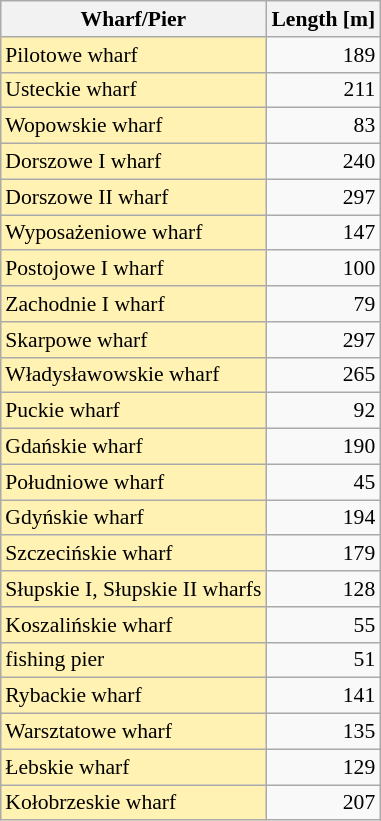<table class="wikitable" style="font-size: 90%; float:right; margin: 0 0 1em 1em; text-align:right;">
<tr>
<th>Wharf/Pier</th>
<th>Length [m]</th>
</tr>
<tr>
<td bgcolor="FFF2B2" align="left">Pilotowe wharf</td>
<td>189</td>
</tr>
<tr>
<td bgcolor="FFF2B2" align="left">Usteckie wharf</td>
<td>211</td>
</tr>
<tr>
<td bgcolor="FFF2B2" align="left">Wopowskie wharf</td>
<td>83</td>
</tr>
<tr>
<td bgcolor="FFF2B2" align="left">Dorszowe I wharf</td>
<td>240</td>
</tr>
<tr>
<td bgcolor="FFF2B2" align="left">Dorszowe II wharf</td>
<td>297</td>
</tr>
<tr>
<td bgcolor="FFF2B2" align="left">Wyposażeniowe wharf</td>
<td>147</td>
</tr>
<tr>
<td bgcolor="FFF2B2" align="left">Postojowe I wharf</td>
<td>100</td>
</tr>
<tr>
<td bgcolor="FFF2B2" align="left">Zachodnie I wharf</td>
<td>79</td>
</tr>
<tr>
<td bgcolor="FFF2B2" align="left">Skarpowe wharf</td>
<td>297</td>
</tr>
<tr>
<td bgcolor="FFF2B2" align="left">Władysławowskie wharf</td>
<td>265</td>
</tr>
<tr>
<td bgcolor="FFF2B2" align="left">Puckie wharf</td>
<td>92</td>
</tr>
<tr>
<td bgcolor="FFF2B2" align="left">Gdańskie wharf</td>
<td>190</td>
</tr>
<tr>
<td bgcolor="FFF2B2" align="left">Południowe wharf</td>
<td>45</td>
</tr>
<tr>
<td bgcolor="FFF2B2" align="left">Gdyńskie wharf</td>
<td>194</td>
</tr>
<tr>
<td bgcolor="FFF2B2" align="left">Szczecińskie wharf</td>
<td>179</td>
</tr>
<tr>
<td bgcolor="FFF2B2" align="left">Słupskie I, Słupskie II wharfs</td>
<td>128</td>
</tr>
<tr>
<td bgcolor="FFF2B2" align="left">Koszalińskie wharf</td>
<td>55</td>
</tr>
<tr>
<td bgcolor="FFF2B2" align="left">fishing pier</td>
<td>51</td>
</tr>
<tr>
<td bgcolor="FFF2B2" align="left">Rybackie wharf</td>
<td>141</td>
</tr>
<tr>
<td bgcolor="FFF2B2" align="left">Warsztatowe wharf</td>
<td>135</td>
</tr>
<tr>
<td bgcolor="FFF2B2" align="left">Łebskie wharf</td>
<td>129</td>
</tr>
<tr>
<td bgcolor="FFF2B2" align="left">Kołobrzeskie wharf</td>
<td>207</td>
</tr>
</table>
